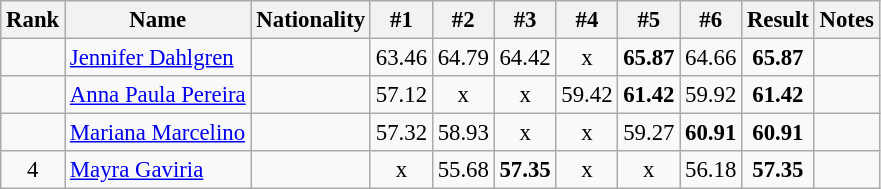<table class="wikitable sortable" style="text-align:center;font-size:95%">
<tr>
<th>Rank</th>
<th>Name</th>
<th>Nationality</th>
<th>#1</th>
<th>#2</th>
<th>#3</th>
<th>#4</th>
<th>#5</th>
<th>#6</th>
<th>Result</th>
<th>Notes</th>
</tr>
<tr>
<td></td>
<td align=left><a href='#'>Jennifer Dahlgren</a></td>
<td align=left></td>
<td>63.46</td>
<td>64.79</td>
<td>64.42</td>
<td>x</td>
<td><strong>65.87</strong></td>
<td>64.66</td>
<td><strong>65.87</strong></td>
<td></td>
</tr>
<tr>
<td></td>
<td align=left><a href='#'>Anna Paula Pereira</a></td>
<td align=left></td>
<td>57.12</td>
<td>x</td>
<td>x</td>
<td>59.42</td>
<td><strong>61.42</strong></td>
<td>59.92</td>
<td><strong>61.42</strong></td>
<td></td>
</tr>
<tr>
<td></td>
<td align=left><a href='#'>Mariana Marcelino</a></td>
<td align=left></td>
<td>57.32</td>
<td>58.93</td>
<td>x</td>
<td>x</td>
<td>59.27</td>
<td><strong>60.91</strong></td>
<td><strong>60.91</strong></td>
<td></td>
</tr>
<tr>
<td>4</td>
<td align=left><a href='#'>Mayra Gaviria</a></td>
<td align=left></td>
<td>x</td>
<td>55.68</td>
<td><strong>57.35</strong></td>
<td>x</td>
<td>x</td>
<td>56.18</td>
<td><strong>57.35</strong></td>
<td></td>
</tr>
</table>
